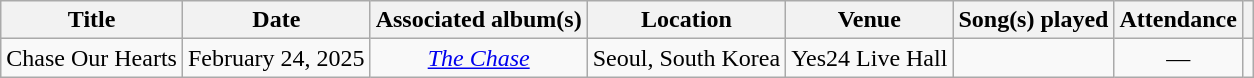<table class="wikitable">
<tr>
<th>Title</th>
<th>Date</th>
<th>Associated album(s)</th>
<th>Location</th>
<th>Venue</th>
<th>Song(s) played</th>
<th>Attendance</th>
<th class="unsortable"></th>
</tr>
<tr>
<td style="text-align:center">Chase Our Hearts</td>
<td>February 24, 2025</td>
<td style="text-align:center"><em><a href='#'>The Chase</a></em></td>
<td style="text-align:center">Seoul, South Korea</td>
<td style="text-align:center">Yes24 Live Hall</td>
<td style="text-align:center"></td>
<td style="text-align:center">—</td>
<td style="text-align:center"></td>
</tr>
</table>
